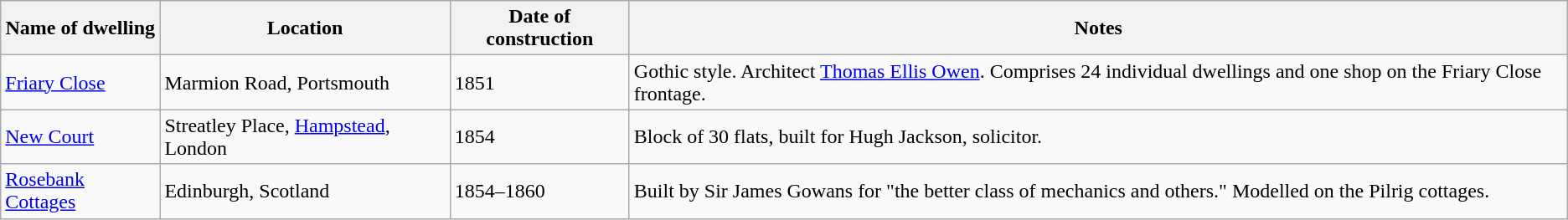<table class="wikitable sortable">
<tr>
<th>Name of dwelling</th>
<th>Location</th>
<th>Date of construction</th>
<th>Notes</th>
</tr>
<tr>
<td><a href='#'>Friary Close</a></td>
<td>Marmion Road, Portsmouth</td>
<td>1851</td>
<td>Gothic style. Architect <a href='#'>Thomas Ellis Owen</a>. Comprises 24 individual dwellings and one shop on the Friary Close frontage.</td>
</tr>
<tr>
<td><a href='#'>New Court</a></td>
<td>Streatley Place, <a href='#'>Hampstead</a>, London</td>
<td>1854</td>
<td>Block of 30 flats, built for Hugh Jackson, solicitor.</td>
</tr>
<tr>
<td><a href='#'>Rosebank Cottages</a></td>
<td>Edinburgh, Scotland</td>
<td>1854–1860</td>
<td>Built by Sir James Gowans for "the better class of mechanics and others." Modelled on the Pilrig cottages.</td>
</tr>
</table>
